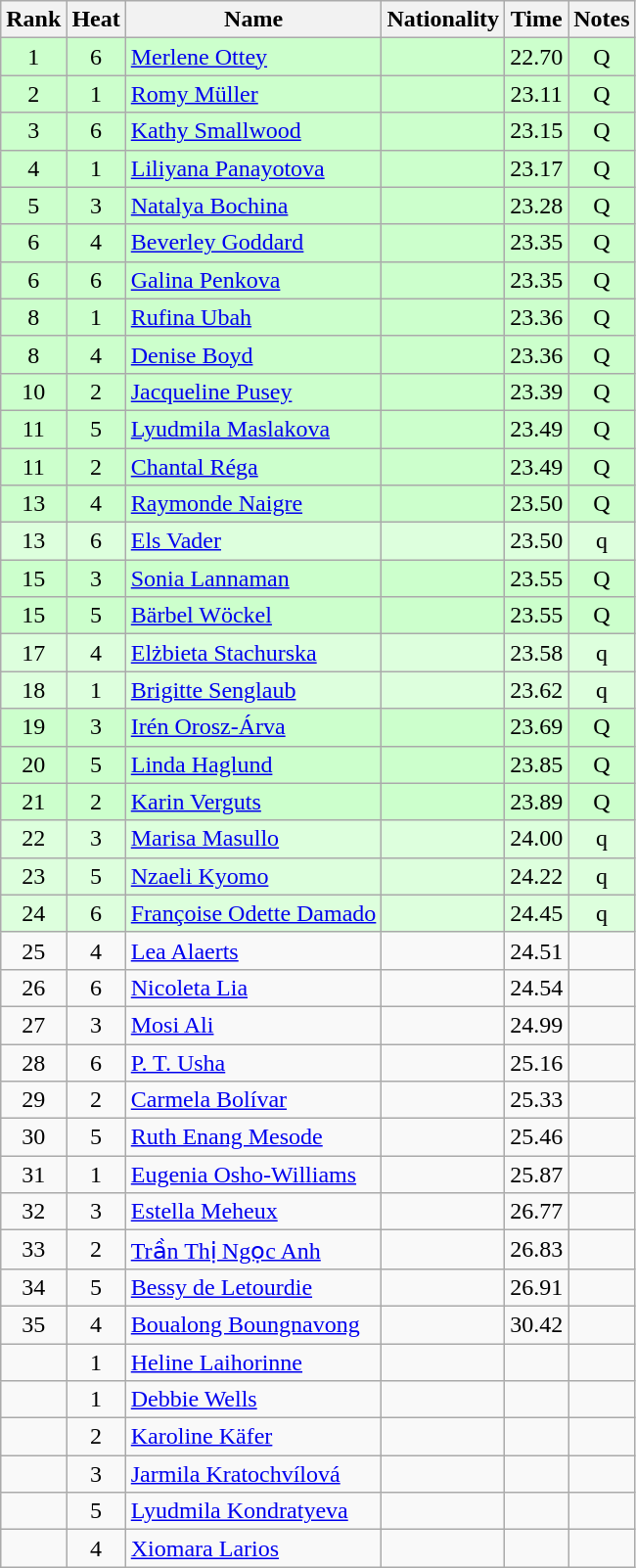<table class="wikitable sortable" style="text-align:center">
<tr>
<th>Rank</th>
<th>Heat</th>
<th>Name</th>
<th>Nationality</th>
<th>Time</th>
<th>Notes</th>
</tr>
<tr bgcolor=ccffcc>
<td>1</td>
<td>6</td>
<td align=left><a href='#'>Merlene Ottey</a></td>
<td align=left></td>
<td>22.70</td>
<td>Q</td>
</tr>
<tr bgcolor=ccffcc>
<td>2</td>
<td>1</td>
<td align=left><a href='#'>Romy Müller</a></td>
<td align=left></td>
<td>23.11</td>
<td>Q</td>
</tr>
<tr bgcolor=ccffcc>
<td>3</td>
<td>6</td>
<td align=left><a href='#'>Kathy Smallwood</a></td>
<td align=left></td>
<td>23.15</td>
<td>Q</td>
</tr>
<tr bgcolor=ccffcc>
<td>4</td>
<td>1</td>
<td align=left><a href='#'>Liliyana Panayotova</a></td>
<td align=left></td>
<td>23.17</td>
<td>Q</td>
</tr>
<tr bgcolor=ccffcc>
<td>5</td>
<td>3</td>
<td align=left><a href='#'>Natalya Bochina</a></td>
<td align=left></td>
<td>23.28</td>
<td>Q</td>
</tr>
<tr bgcolor=ccffcc>
<td>6</td>
<td>4</td>
<td align=left><a href='#'>Beverley Goddard</a></td>
<td align=left></td>
<td>23.35</td>
<td>Q</td>
</tr>
<tr bgcolor=ccffcc>
<td>6</td>
<td>6</td>
<td align=left><a href='#'>Galina Penkova</a></td>
<td align=left></td>
<td>23.35</td>
<td>Q</td>
</tr>
<tr bgcolor=ccffcc>
<td>8</td>
<td>1</td>
<td align=left><a href='#'>Rufina Ubah</a></td>
<td align=left></td>
<td>23.36</td>
<td>Q</td>
</tr>
<tr bgcolor=ccffcc>
<td>8</td>
<td>4</td>
<td align=left><a href='#'>Denise Boyd</a></td>
<td align=left></td>
<td>23.36</td>
<td>Q</td>
</tr>
<tr bgcolor=ccffcc>
<td>10</td>
<td>2</td>
<td align=left><a href='#'>Jacqueline Pusey</a></td>
<td align=left></td>
<td>23.39</td>
<td>Q</td>
</tr>
<tr bgcolor=ccffcc>
<td>11</td>
<td>5</td>
<td align=left><a href='#'>Lyudmila Maslakova</a></td>
<td align=left></td>
<td>23.49</td>
<td>Q</td>
</tr>
<tr bgcolor=ccffcc>
<td>11</td>
<td>2</td>
<td align=left><a href='#'>Chantal Réga</a></td>
<td align=left></td>
<td>23.49</td>
<td>Q</td>
</tr>
<tr bgcolor=ccffcc>
<td>13</td>
<td>4</td>
<td align=left><a href='#'>Raymonde Naigre</a></td>
<td align=left></td>
<td>23.50</td>
<td>Q</td>
</tr>
<tr bgcolor=ddffdd>
<td>13</td>
<td>6</td>
<td align=left><a href='#'>Els Vader</a></td>
<td align=left></td>
<td>23.50</td>
<td>q</td>
</tr>
<tr bgcolor=ccffcc>
<td>15</td>
<td>3</td>
<td align=left><a href='#'>Sonia Lannaman</a></td>
<td align=left></td>
<td>23.55</td>
<td>Q</td>
</tr>
<tr bgcolor=ccffcc>
<td>15</td>
<td>5</td>
<td align=left><a href='#'>Bärbel Wöckel</a></td>
<td align=left></td>
<td>23.55</td>
<td>Q</td>
</tr>
<tr bgcolor=ddffdd>
<td>17</td>
<td>4</td>
<td align=left><a href='#'>Elżbieta Stachurska</a></td>
<td align=left></td>
<td>23.58</td>
<td>q</td>
</tr>
<tr bgcolor=ddffdd>
<td>18</td>
<td>1</td>
<td align=left><a href='#'>Brigitte Senglaub</a></td>
<td align=left></td>
<td>23.62</td>
<td>q</td>
</tr>
<tr bgcolor=ccffcc>
<td>19</td>
<td>3</td>
<td align=left><a href='#'>Irén Orosz-Árva</a></td>
<td align=left></td>
<td>23.69</td>
<td>Q</td>
</tr>
<tr bgcolor=ccffcc>
<td>20</td>
<td>5</td>
<td align=left><a href='#'>Linda Haglund</a></td>
<td align=left></td>
<td>23.85</td>
<td>Q</td>
</tr>
<tr bgcolor=ccffcc>
<td>21</td>
<td>2</td>
<td align=left><a href='#'>Karin Verguts</a></td>
<td align=left></td>
<td>23.89</td>
<td>Q</td>
</tr>
<tr bgcolor=ddffdd>
<td>22</td>
<td>3</td>
<td align=left><a href='#'>Marisa Masullo</a></td>
<td align=left></td>
<td>24.00</td>
<td>q</td>
</tr>
<tr bgcolor=ddffdd>
<td>23</td>
<td>5</td>
<td align=left><a href='#'>Nzaeli Kyomo</a></td>
<td align=left></td>
<td>24.22</td>
<td>q</td>
</tr>
<tr bgcolor=ddffdd>
<td>24</td>
<td>6</td>
<td align=left><a href='#'>Françoise Odette Damado</a></td>
<td align=left></td>
<td>24.45</td>
<td>q</td>
</tr>
<tr>
<td>25</td>
<td>4</td>
<td align=left><a href='#'>Lea Alaerts</a></td>
<td align=left></td>
<td>24.51</td>
<td></td>
</tr>
<tr>
<td>26</td>
<td>6</td>
<td align=left><a href='#'>Nicoleta Lia</a></td>
<td align=left></td>
<td>24.54</td>
<td></td>
</tr>
<tr>
<td>27</td>
<td>3</td>
<td align=left><a href='#'>Mosi Ali</a></td>
<td align=left></td>
<td>24.99</td>
<td></td>
</tr>
<tr>
<td>28</td>
<td>6</td>
<td align=left><a href='#'>P. T. Usha</a></td>
<td align=left></td>
<td>25.16</td>
<td></td>
</tr>
<tr>
<td>29</td>
<td>2</td>
<td align=left><a href='#'>Carmela Bolívar</a></td>
<td align=left></td>
<td>25.33</td>
<td></td>
</tr>
<tr>
<td>30</td>
<td>5</td>
<td align=left><a href='#'>Ruth Enang Mesode</a></td>
<td align=left></td>
<td>25.46</td>
<td></td>
</tr>
<tr>
<td>31</td>
<td>1</td>
<td align=left><a href='#'>Eugenia Osho-Williams</a></td>
<td align=left></td>
<td>25.87</td>
<td></td>
</tr>
<tr>
<td>32</td>
<td>3</td>
<td align=left><a href='#'>Estella Meheux</a></td>
<td align=left></td>
<td>26.77</td>
<td></td>
</tr>
<tr>
<td>33</td>
<td>2</td>
<td align=left><a href='#'>Trần Thị Ngọc Anh</a></td>
<td align=left></td>
<td>26.83</td>
<td></td>
</tr>
<tr>
<td>34</td>
<td>5</td>
<td align=left><a href='#'>Bessy de Letourdie</a></td>
<td align=left></td>
<td>26.91</td>
<td></td>
</tr>
<tr>
<td>35</td>
<td>4</td>
<td align=left><a href='#'>Boualong Boungnavong</a></td>
<td align=left></td>
<td>30.42</td>
<td></td>
</tr>
<tr>
<td></td>
<td>1</td>
<td align=left><a href='#'>Heline Laihorinne</a></td>
<td align=left></td>
<td></td>
<td></td>
</tr>
<tr>
<td></td>
<td>1</td>
<td align=left><a href='#'>Debbie Wells</a></td>
<td align=left></td>
<td></td>
<td></td>
</tr>
<tr>
<td></td>
<td>2</td>
<td align=left><a href='#'>Karoline Käfer</a></td>
<td align=left></td>
<td></td>
<td></td>
</tr>
<tr>
<td></td>
<td>3</td>
<td align=left><a href='#'>Jarmila Kratochvílová</a></td>
<td align=left></td>
<td></td>
<td></td>
</tr>
<tr>
<td></td>
<td>5</td>
<td align=left><a href='#'>Lyudmila Kondratyeva</a></td>
<td align=left></td>
<td></td>
<td></td>
</tr>
<tr>
<td></td>
<td>4</td>
<td align=left><a href='#'>Xiomara Larios</a></td>
<td align=left></td>
<td></td>
<td></td>
</tr>
</table>
